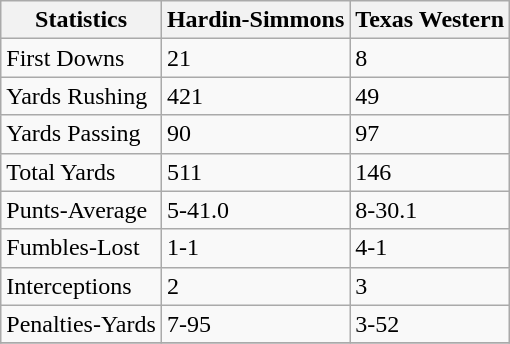<table class="wikitable">
<tr>
<th>Statistics</th>
<th>Hardin-Simmons</th>
<th>Texas Western</th>
</tr>
<tr>
<td>First Downs</td>
<td>21</td>
<td>8</td>
</tr>
<tr>
<td>Yards Rushing</td>
<td>421</td>
<td>49</td>
</tr>
<tr>
<td>Yards Passing</td>
<td>90</td>
<td>97</td>
</tr>
<tr>
<td>Total Yards</td>
<td>511</td>
<td>146</td>
</tr>
<tr>
<td>Punts-Average</td>
<td>5-41.0</td>
<td>8-30.1</td>
</tr>
<tr>
<td>Fumbles-Lost</td>
<td>1-1</td>
<td>4-1</td>
</tr>
<tr>
<td>Interceptions</td>
<td>2</td>
<td>3</td>
</tr>
<tr>
<td>Penalties-Yards</td>
<td>7-95</td>
<td>3-52</td>
</tr>
<tr>
</tr>
</table>
